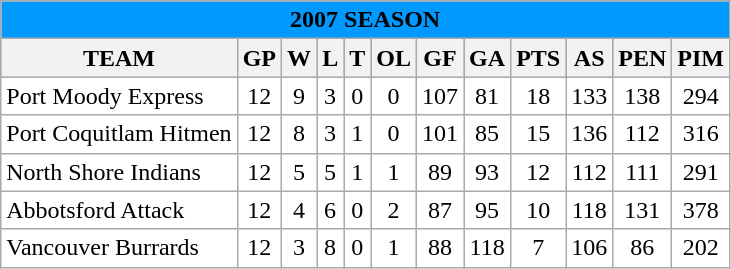<table class="wikitable">
<tr bgcolor="#0099FF">
<td colspan="12" align="center"><strong>2007 SEASON</strong></td>
</tr>
<tr bgcolor="0099FF">
<th>TEAM</th>
<th>GP</th>
<th>W</th>
<th>L</th>
<th>T</th>
<th>OL</th>
<th>GF</th>
<th>GA</th>
<th>PTS</th>
<th>AS</th>
<th>PEN</th>
<th>PIM</th>
</tr>
<tr align="center" bgcolor="#ffffff">
<td align="left">Port Moody Express</td>
<td>12</td>
<td>9</td>
<td>3</td>
<td>0</td>
<td>0</td>
<td>107</td>
<td>81</td>
<td>18</td>
<td>133</td>
<td>138</td>
<td>294</td>
</tr>
<tr align="center" bgcolor="#ffffff">
<td align="left">Port Coquitlam Hitmen</td>
<td>12</td>
<td>8</td>
<td>3</td>
<td>1</td>
<td>0</td>
<td>101</td>
<td>85</td>
<td>15</td>
<td>136</td>
<td>112</td>
<td>316</td>
</tr>
<tr align="center" bgcolor="#ffffff">
<td align="left">North Shore Indians</td>
<td>12</td>
<td>5</td>
<td>5</td>
<td>1</td>
<td>1</td>
<td>89</td>
<td>93</td>
<td>12</td>
<td>112</td>
<td>111</td>
<td>291</td>
</tr>
<tr align="center" bgcolor="#ffffff">
<td align="left">Abbotsford Attack</td>
<td>12</td>
<td>4</td>
<td>6</td>
<td>0</td>
<td>2</td>
<td>87</td>
<td>95</td>
<td>10</td>
<td>118</td>
<td>131</td>
<td>378</td>
</tr>
<tr align="center" bgcolor="#ffffff">
<td align="left">Vancouver Burrards</td>
<td>12</td>
<td>3</td>
<td>8</td>
<td>0</td>
<td>1</td>
<td>88</td>
<td>118</td>
<td>7</td>
<td>106</td>
<td>86</td>
<td>202</td>
</tr>
</table>
